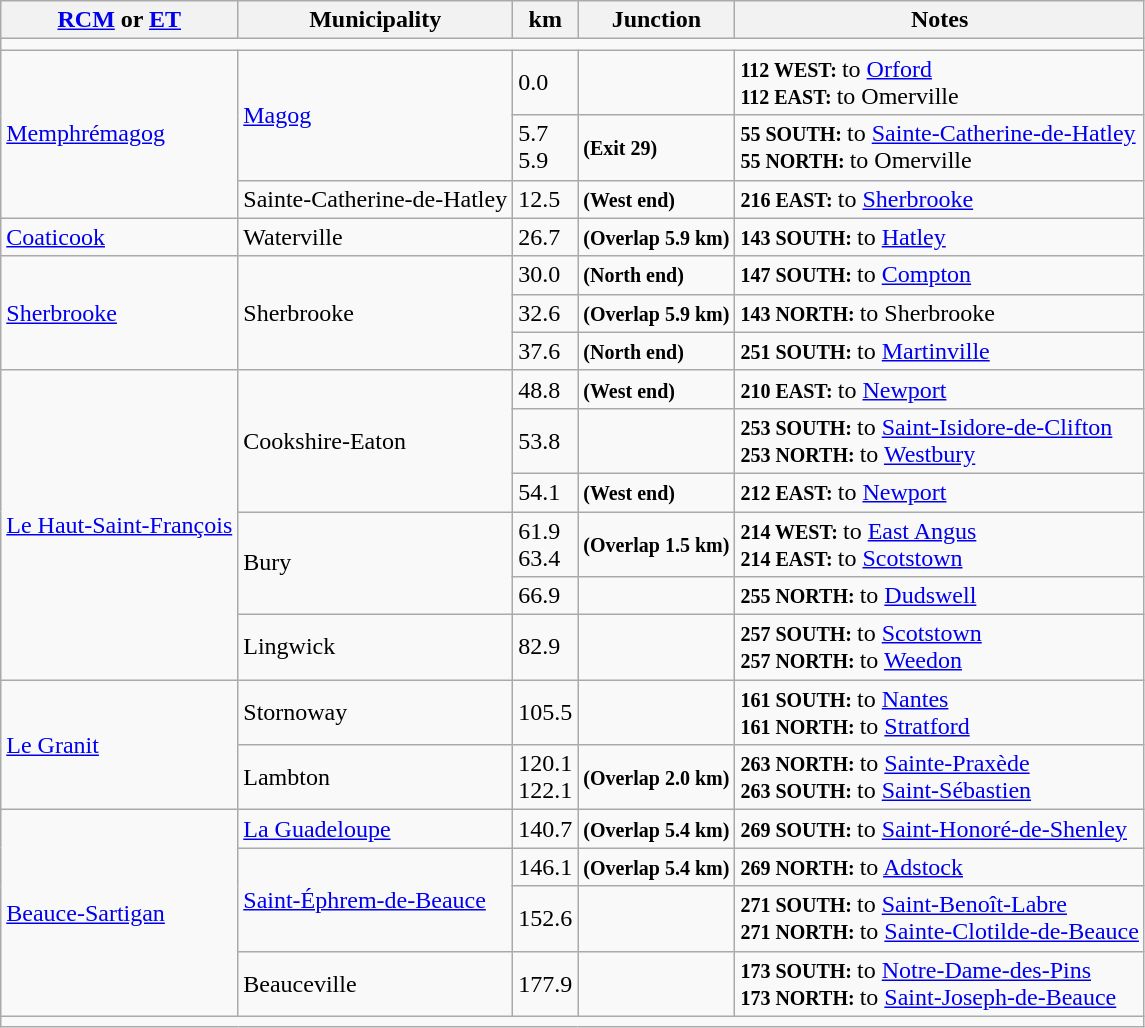<table class=wikitable>
<tr>
<th><a href='#'>RCM</a> or <a href='#'>ET</a></th>
<th>Municipality</th>
<th>km</th>
<th>Junction</th>
<th>Notes</th>
</tr>
<tr>
<td colspan="5"></td>
</tr>
<tr>
<td rowspan="3"><a href='#'>Memphrémagog</a></td>
<td rowspan="2"><a href='#'>Magog</a></td>
<td>0.0</td>
<td></td>
<td><small> <strong>112 WEST:</strong> </small> to <a href='#'>Orford</a> <br> <small> <strong>112 EAST:</strong> </small> to Omerville</td>
</tr>
<tr>
<td>5.7 <br> 5.9</td>
<td> <small><strong>(Exit 29)</strong></small></td>
<td><small> <strong>55 SOUTH:</strong> </small> to <a href='#'>Sainte-Catherine-de-Hatley</a> <br> <small> <strong>55 NORTH:</strong> </small> to Omerville</td>
</tr>
<tr>
<td>Sainte-Catherine-de-Hatley</td>
<td>12.5</td>
<td> <small><strong>(West end)</strong></small></td>
<td><small> <strong>216 EAST:</strong> </small> to <a href='#'>Sherbrooke</a></td>
</tr>
<tr>
<td><a href='#'>Coaticook</a></td>
<td>Waterville</td>
<td>26.7</td>
<td> <small><strong>(Overlap 5.9 km)</strong></small></td>
<td><small> <strong>143 SOUTH:</strong> </small> to <a href='#'>Hatley</a></td>
</tr>
<tr>
<td rowspan="3"><a href='#'>Sherbrooke</a></td>
<td rowspan="3">Sherbrooke</td>
<td>30.0</td>
<td> <small><strong>(North end)</strong></small></td>
<td><small> <strong>147 SOUTH:</strong> </small> to <a href='#'>Compton</a></td>
</tr>
<tr>
<td>32.6</td>
<td> <small><strong>(Overlap 5.9 km)</strong></small></td>
<td><small> <strong>143 NORTH:</strong> </small> to Sherbrooke</td>
</tr>
<tr>
<td>37.6</td>
<td> <small><strong>(North end)</strong></small></td>
<td><small> <strong>251 SOUTH:</strong> </small> to <a href='#'>Martinville</a></td>
</tr>
<tr>
<td rowspan="6"><a href='#'>Le Haut-Saint-François</a></td>
<td rowspan="3">Cookshire-Eaton</td>
<td>48.8</td>
<td> <small><strong>(West end)</strong></small></td>
<td><small> <strong>210 EAST:</strong> </small> to <a href='#'>Newport</a></td>
</tr>
<tr>
<td>53.8</td>
<td></td>
<td><small> <strong>253 SOUTH:</strong> </small> to <a href='#'>Saint-Isidore-de-Clifton</a> <br> <small> <strong>253 NORTH:</strong> </small> to <a href='#'>Westbury</a></td>
</tr>
<tr>
<td>54.1</td>
<td> <small><strong>(West end)</strong></small></td>
<td><small> <strong>212 EAST:</strong> </small> to <a href='#'>Newport</a></td>
</tr>
<tr>
<td rowspan="2">Bury</td>
<td>61.9 <br> 63.4</td>
<td> <small><strong>(Overlap 1.5 km)</strong></small></td>
<td><small> <strong>214 WEST:</strong> </small> to <a href='#'>East Angus</a> <br> <small> <strong>214 EAST:</strong> </small> to <a href='#'>Scotstown</a></td>
</tr>
<tr>
<td>66.9</td>
<td></td>
<td><small> <strong>255 NORTH:</strong> </small> to <a href='#'>Dudswell</a></td>
</tr>
<tr>
<td>Lingwick</td>
<td>82.9</td>
<td></td>
<td><small> <strong>257 SOUTH:</strong> </small> to <a href='#'>Scotstown</a> <br> <small> <strong>257 NORTH:</strong> </small> to <a href='#'>Weedon</a></td>
</tr>
<tr>
<td rowspan="2"><a href='#'>Le Granit</a></td>
<td>Stornoway</td>
<td>105.5</td>
<td></td>
<td><small> <strong>161 SOUTH:</strong> </small> to <a href='#'>Nantes</a> <br> <small> <strong>161 NORTH:</strong> </small> to <a href='#'>Stratford</a></td>
</tr>
<tr>
<td>Lambton</td>
<td>120.1 <br> 122.1</td>
<td> <small><strong>(Overlap 2.0 km)</strong></small></td>
<td><small> <strong>263 NORTH:</strong> </small> to <a href='#'>Sainte-Praxède</a> <br> <small> <strong>263 SOUTH:</strong> </small> to <a href='#'>Saint-Sébastien</a></td>
</tr>
<tr>
<td rowspan="4"><a href='#'>Beauce-Sartigan</a></td>
<td><a href='#'>La Guadeloupe</a></td>
<td>140.7</td>
<td> <small><strong>(Overlap 5.4 km)</strong></small></td>
<td><small> <strong>269 SOUTH:</strong> </small> to <a href='#'>Saint-Honoré-de-Shenley</a></td>
</tr>
<tr>
<td rowspan="2"><a href='#'>Saint-Éphrem-de-Beauce</a></td>
<td>146.1</td>
<td> <small><strong>(Overlap 5.4 km)</strong></small></td>
<td><small> <strong>269 NORTH:</strong> </small> to <a href='#'>Adstock</a></td>
</tr>
<tr>
<td>152.6</td>
<td></td>
<td><small> <strong>271 SOUTH:</strong> </small> to <a href='#'>Saint-Benoît-Labre</a> <br> <small> <strong>271 NORTH:</strong> </small> to <a href='#'>Sainte-Clotilde-de-Beauce</a></td>
</tr>
<tr>
<td>Beauceville</td>
<td>177.9</td>
<td></td>
<td><small> <strong>173 SOUTH:</strong> </small> to <a href='#'>Notre-Dame-des-Pins</a> <br> <small> <strong>173 NORTH:</strong> </small> to <a href='#'>Saint-Joseph-de-Beauce</a></td>
</tr>
<tr>
<td colspan="5"></td>
</tr>
</table>
